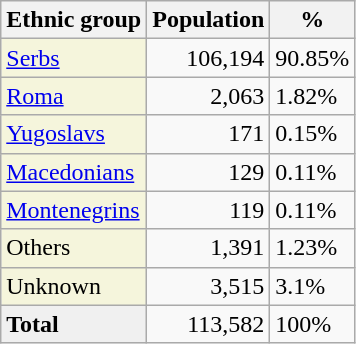<table class="wikitable">
<tr>
<th>Ethnic group</th>
<th>Population</th>
<th>%</th>
</tr>
<tr>
<td style="background:#F5F5DC;"><a href='#'>Serbs</a></td>
<td align="right">106,194</td>
<td>90.85%</td>
</tr>
<tr>
<td style="background:#F5F5DC;"><a href='#'>Roma</a></td>
<td align="right">2,063</td>
<td>1.82%</td>
</tr>
<tr>
<td style="background:#F5F5DC;"><a href='#'>Yugoslavs</a></td>
<td align="right">171</td>
<td>0.15%</td>
</tr>
<tr>
<td style="background:#F5F5DC;"><a href='#'>Macedonians</a></td>
<td align="right">129</td>
<td>0.11%</td>
</tr>
<tr>
<td style="background:#F5F5DC;"><a href='#'>Montenegrins</a></td>
<td align="right">119</td>
<td>0.11%</td>
</tr>
<tr>
<td style="background:#F5F5DC;">Others</td>
<td align="right">1,391</td>
<td>1.23%</td>
</tr>
<tr>
<td style="background:#F5F5DC;">Unknown</td>
<td align="right">3,515</td>
<td>3.1%</td>
</tr>
<tr>
<td style="background:#F0F0F0;"><strong>Total</strong></td>
<td align="right">113,582</td>
<td>100%</td>
</tr>
</table>
